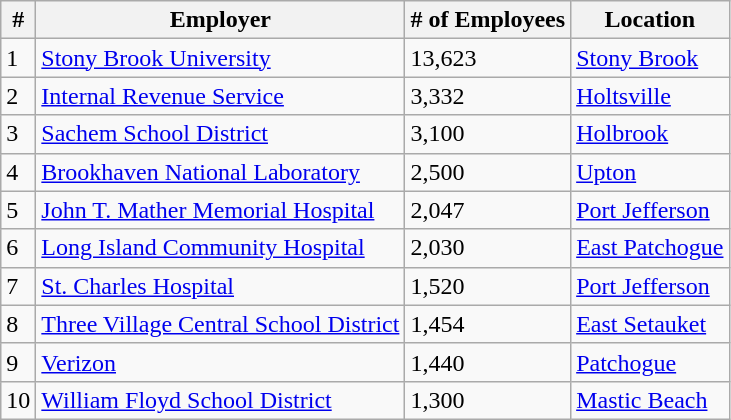<table class="wikitable">
<tr>
<th>#</th>
<th>Employer</th>
<th># of Employees</th>
<th>Location</th>
</tr>
<tr>
<td>1</td>
<td><a href='#'>Stony Brook University</a></td>
<td>13,623</td>
<td><a href='#'>Stony Brook</a></td>
</tr>
<tr>
<td>2</td>
<td><a href='#'>Internal Revenue Service</a></td>
<td>3,332</td>
<td><a href='#'>Holtsville</a></td>
</tr>
<tr>
<td>3</td>
<td><a href='#'>Sachem School District</a></td>
<td>3,100</td>
<td><a href='#'>Holbrook</a></td>
</tr>
<tr>
<td>4</td>
<td><a href='#'>Brookhaven National Laboratory</a></td>
<td>2,500</td>
<td><a href='#'>Upton</a></td>
</tr>
<tr>
<td>5</td>
<td><a href='#'>John T. Mather Memorial Hospital</a></td>
<td>2,047</td>
<td><a href='#'>Port Jefferson</a></td>
</tr>
<tr>
<td>6</td>
<td><a href='#'>Long Island Community Hospital</a></td>
<td>2,030</td>
<td><a href='#'>East Patchogue</a></td>
</tr>
<tr>
<td>7</td>
<td><a href='#'>St. Charles Hospital</a></td>
<td>1,520</td>
<td><a href='#'>Port Jefferson</a></td>
</tr>
<tr>
<td>8</td>
<td><a href='#'>Three Village Central School District</a></td>
<td>1,454</td>
<td><a href='#'>East Setauket</a></td>
</tr>
<tr>
<td>9</td>
<td><a href='#'>Verizon</a></td>
<td>1,440</td>
<td><a href='#'>Patchogue</a></td>
</tr>
<tr>
<td>10</td>
<td><a href='#'>William Floyd School District</a></td>
<td>1,300</td>
<td><a href='#'>Mastic Beach</a></td>
</tr>
</table>
